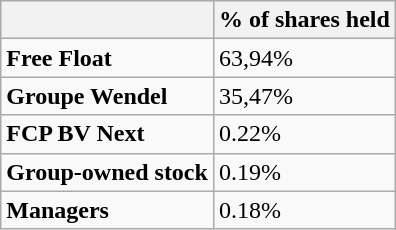<table class="wikitable">
<tr>
<th></th>
<th>% of shares held</th>
</tr>
<tr>
<td><strong>Free Float</strong></td>
<td>63,94%</td>
</tr>
<tr>
<td><strong>Groupe Wendel</strong></td>
<td>35,47%</td>
</tr>
<tr>
<td><strong>FCP BV Next </strong></td>
<td>0.22%</td>
</tr>
<tr>
<td><strong>Group-owned stock</strong></td>
<td>0.19%</td>
</tr>
<tr>
<td><strong>Managers</strong></td>
<td>0.18%</td>
</tr>
</table>
